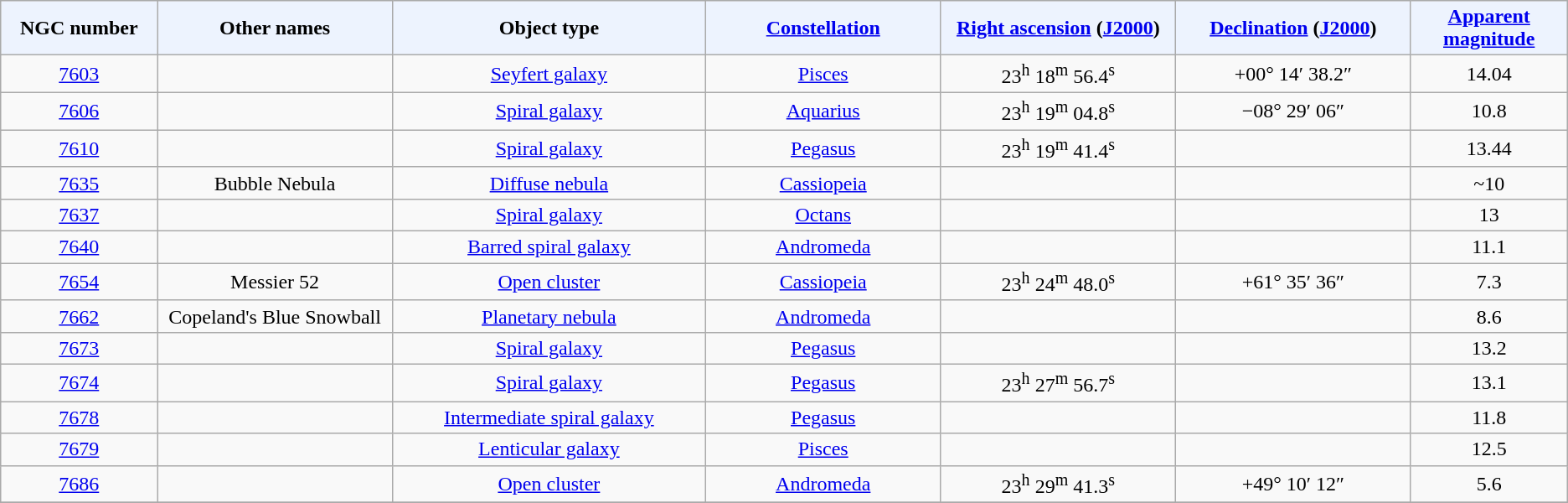<table class="wikitable sortable sticky-header sort-under" style="text-align: center;">
<tr>
<th style="background-color:#edf3fe; width: 10%;">NGC number</th>
<th style="background-color:#edf3fe; width: 15%;">Other names</th>
<th style="background-color:#edf3fe; width: 20%;">Object type</th>
<th style="background-color:#edf3fe; width: 15%;"><a href='#'>Constellation</a></th>
<th style="background-color:#edf3fe; width: 15%;"><a href='#'>Right ascension</a> (<a href='#'>J2000</a>)</th>
<th style="background-color:#edf3fe; width: 15%;"><a href='#'>Declination</a> (<a href='#'>J2000</a>)</th>
<th style="background-color:#edf3fe; width: 10%;"><a href='#'>Apparent magnitude</a></th>
</tr>
<tr>
<td><a href='#'>7603</a></td>
<td></td>
<td><a href='#'>Seyfert galaxy</a></td>
<td><a href='#'>Pisces</a></td>
<td>23<sup>h</sup> 18<sup>m</sup> 56.4<sup>s</sup></td>
<td>+00° 14′ 38.2″</td>
<td>14.04</td>
</tr>
<tr>
<td><a href='#'>7606</a></td>
<td></td>
<td><a href='#'>Spiral galaxy</a></td>
<td><a href='#'>Aquarius</a></td>
<td>23<sup>h</sup> 19<sup>m</sup> 04.8<sup>s</sup></td>
<td>−08° 29′ 06″</td>
<td>10.8</td>
</tr>
<tr>
<td><a href='#'>7610</a></td>
<td></td>
<td><a href='#'>Spiral galaxy</a></td>
<td><a href='#'>Pegasus</a></td>
<td>23<sup>h</sup> 19<sup>m</sup> 41.4<sup>s</sup></td>
<td></td>
<td>13.44</td>
</tr>
<tr>
<td><a href='#'>7635</a></td>
<td>Bubble Nebula</td>
<td><a href='#'>Diffuse nebula</a></td>
<td><a href='#'>Cassiopeia</a></td>
<td></td>
<td></td>
<td>~10</td>
</tr>
<tr>
<td><a href='#'>7637</a></td>
<td></td>
<td><a href='#'>Spiral galaxy</a></td>
<td><a href='#'>Octans</a></td>
<td></td>
<td></td>
<td>13</td>
</tr>
<tr>
<td><a href='#'>7640</a></td>
<td></td>
<td><a href='#'>Barred spiral galaxy</a></td>
<td><a href='#'>Andromeda</a></td>
<td></td>
<td></td>
<td>11.1</td>
</tr>
<tr>
<td><a href='#'>7654</a></td>
<td>Messier 52</td>
<td><a href='#'>Open cluster</a></td>
<td><a href='#'>Cassiopeia</a></td>
<td>23<sup>h</sup> 24<sup>m</sup> 48.0<sup>s</sup></td>
<td>+61° 35′ 36″</td>
<td>7.3</td>
</tr>
<tr>
<td><a href='#'>7662</a></td>
<td>Copeland's Blue Snowball</td>
<td><a href='#'>Planetary nebula</a></td>
<td><a href='#'>Andromeda</a></td>
<td></td>
<td></td>
<td>8.6</td>
</tr>
<tr>
<td><a href='#'>7673</a></td>
<td></td>
<td><a href='#'>Spiral galaxy</a></td>
<td><a href='#'>Pegasus</a></td>
<td></td>
<td></td>
<td>13.2</td>
</tr>
<tr>
<td><a href='#'>7674</a></td>
<td></td>
<td><a href='#'>Spiral galaxy</a></td>
<td><a href='#'>Pegasus</a></td>
<td>23<sup>h</sup> 27<sup>m</sup> 56.7<sup>s</sup></td>
<td></td>
<td>13.1</td>
</tr>
<tr>
<td><a href='#'>7678</a></td>
<td></td>
<td><a href='#'>Intermediate spiral galaxy</a></td>
<td><a href='#'>Pegasus</a></td>
<td></td>
<td></td>
<td>11.8</td>
</tr>
<tr>
<td><a href='#'>7679</a></td>
<td></td>
<td><a href='#'>Lenticular galaxy</a></td>
<td><a href='#'>Pisces</a></td>
<td></td>
<td></td>
<td>12.5</td>
</tr>
<tr>
<td><a href='#'>7686</a></td>
<td></td>
<td><a href='#'>Open cluster</a></td>
<td><a href='#'>Andromeda</a></td>
<td>23<sup>h</sup> 29<sup>m</sup> 41.3<sup>s</sup></td>
<td>+49° 10′ 12″</td>
<td>5.6</td>
</tr>
<tr>
</tr>
</table>
